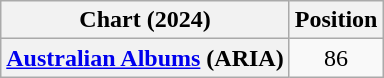<table class="wikitable plainrowheaders" style="text-align:center">
<tr>
<th scope="col">Chart (2024)</th>
<th scope="col">Position</th>
</tr>
<tr>
<th scope="row"><a href='#'>Australian Albums</a> (ARIA)</th>
<td>86</td>
</tr>
</table>
